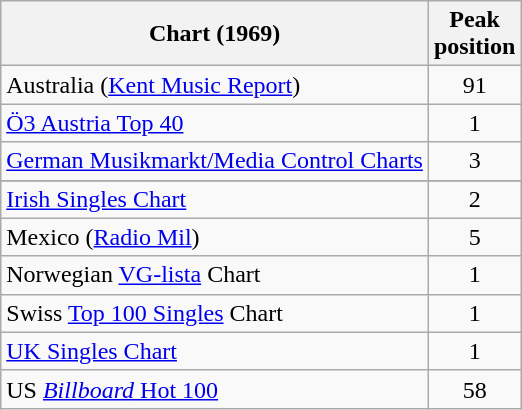<table class="wikitable sortable">
<tr>
<th>Chart (1969)</th>
<th style="text-align:center;">Peak<br>position</th>
</tr>
<tr>
<td>Australia (<a href='#'>Kent Music Report</a>)</td>
<td style="text-align:center;">91</td>
</tr>
<tr>
<td><a href='#'>Ö3 Austria Top 40</a></td>
<td style="text-align:center;">1</td>
</tr>
<tr>
<td><a href='#'>German Musikmarkt/Media Control Charts</a></td>
<td style="text-align:center;">3</td>
</tr>
<tr>
</tr>
<tr>
<td><a href='#'>Irish Singles Chart</a></td>
<td style="text-align:center;">2</td>
</tr>
<tr>
<td>Mexico (<a href='#'>Radio Mil</a>)</td>
<td style="text-align:center;">5</td>
</tr>
<tr>
<td>Norwegian <a href='#'>VG-lista</a> Chart</td>
<td style="text-align:center;">1</td>
</tr>
<tr>
<td>Swiss <a href='#'>Top 100 Singles</a> Chart</td>
<td style="text-align:center;">1</td>
</tr>
<tr>
<td><a href='#'>UK Singles Chart</a></td>
<td style="text-align:center;">1</td>
</tr>
<tr>
<td>US <a href='#'><em>Billboard</em> Hot 100</a></td>
<td style="text-align:center;">58</td>
</tr>
</table>
